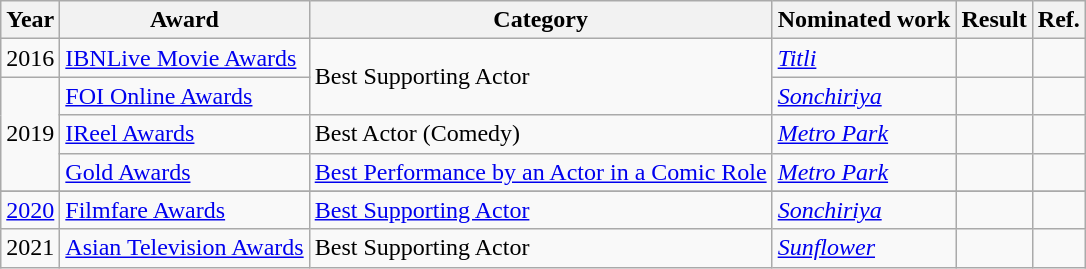<table class= "wikitable plainrowheaders sortable">
<tr>
<th>Year</th>
<th>Award</th>
<th>Category</th>
<th>Nominated work</th>
<th>Result</th>
<th>Ref.</th>
</tr>
<tr>
<td>2016</td>
<td><a href='#'>IBNLive Movie Awards</a></td>
<td rowspan="2">Best Supporting Actor</td>
<td><em><a href='#'>Titli</a></em></td>
<td></td>
<td></td>
</tr>
<tr>
<td rowspan="3">2019</td>
<td><a href='#'>FOI Online Awards</a></td>
<td><em><a href='#'>Sonchiriya</a></em></td>
<td></td>
<td></td>
</tr>
<tr>
<td><a href='#'>IReel Awards</a></td>
<td>Best Actor (Comedy)</td>
<td><em><a href='#'>Metro Park</a></em></td>
<td></td>
<td></td>
</tr>
<tr>
<td><a href='#'>Gold Awards</a></td>
<td><a href='#'>Best Performance by an Actor in a Comic Role</a></td>
<td><em><a href='#'>Metro Park</a></em></td>
<td></td>
<td></td>
</tr>
<tr>
</tr>
<tr>
<td><a href='#'>2020</a></td>
<td><a href='#'>Filmfare Awards</a></td>
<td><a href='#'>Best Supporting Actor</a></td>
<td><em><a href='#'>Sonchiriya</a></em></td>
<td></td>
<td></td>
</tr>
<tr>
<td>2021</td>
<td><a href='#'>Asian Television Awards</a></td>
<td>Best Supporting Actor</td>
<td><em><a href='#'>Sunflower</a></em></td>
<td></td>
<td></td>
</tr>
</table>
